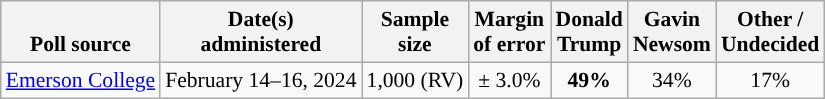<table class="wikitable sortable mw-datatable" style="font-size:90%;text-align:center;line-height:17px">
<tr valign=bottom>
<th>Poll source</th>
<th>Date(s)<br>administered</th>
<th>Sample<br>size</th>
<th>Margin<br>of error</th>
<th class="unsortable">Donald<br>Trump<br></th>
<th class="unsortable">Gavin<br>Newsom<br></th>
<th class="unsortable">Other /<br>Undecided</th>
</tr>
<tr>
<td style="text-align:left;"><a href='#'>Emerson College</a></td>
<td data-sort-value="2024-02-21">February 14–16, 2024</td>
<td>1,000 (RV)</td>
<td>± 3.0%</td>
<td style="background-color:"><strong>49%</strong></td>
<td>34%</td>
<td>17%</td>
</tr>
</table>
